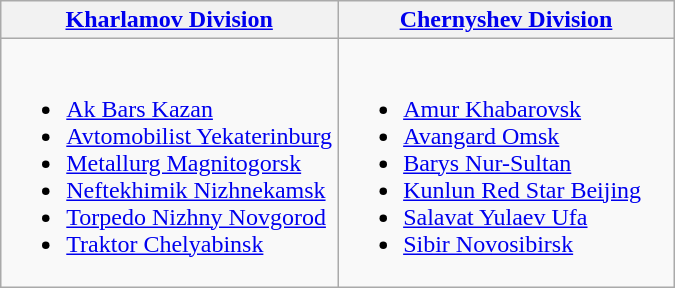<table class="wikitable">
<tr>
<th width="50%"><a href='#'>Kharlamov Division</a></th>
<th width="50%"><a href='#'>Chernyshev Division</a></th>
</tr>
<tr>
<td><br><ul><li> <a href='#'>Ak Bars Kazan</a></li><li> <a href='#'>Avtomobilist Yekaterinburg</a></li><li> <a href='#'>Metallurg Magnitogorsk</a></li><li> <a href='#'>Neftekhimik Nizhnekamsk</a></li><li> <a href='#'>Torpedo Nizhny Novgorod</a></li><li> <a href='#'>Traktor Chelyabinsk</a></li></ul></td>
<td><br><ul><li> <a href='#'>Amur Khabarovsk</a></li><li> <a href='#'>Avangard Omsk</a></li><li> <a href='#'>Barys Nur-Sultan</a></li><li> <a href='#'>Kunlun Red Star Beijing</a></li><li> <a href='#'>Salavat Yulaev Ufa</a></li><li> <a href='#'>Sibir Novosibirsk</a></li></ul></td>
</tr>
</table>
